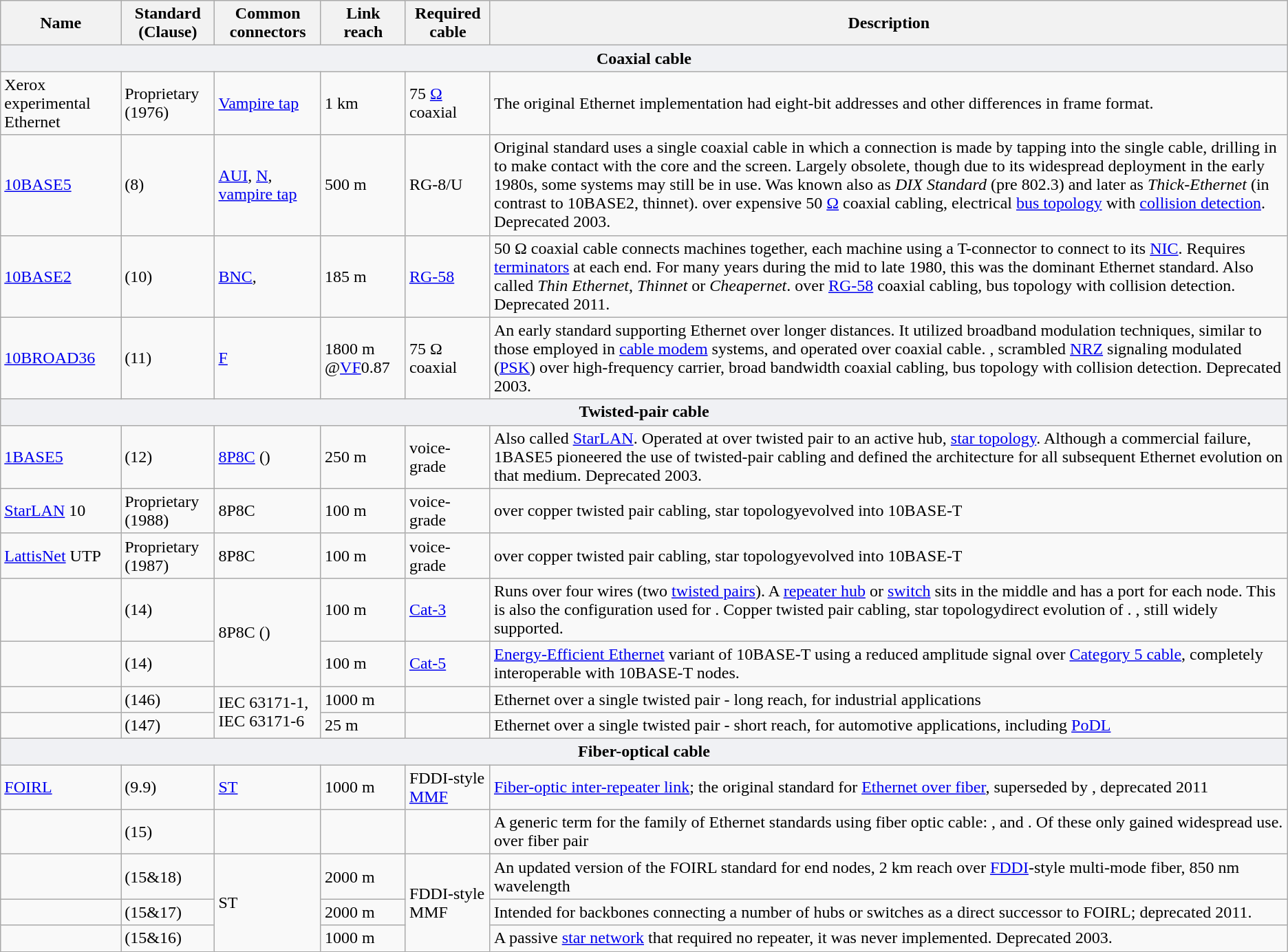<table class="wikitable">
<tr>
<th>Name</th>
<th>Standard (Clause)</th>
<th>Common connectors</th>
<th>Link reach</th>
<th>Required cable</th>
<th>Description</th>
</tr>
<tr>
<th colspan=6 style="background-color: #F0F1F4">Coaxial cable</th>
</tr>
<tr>
<td>Xerox experimental Ethernet</td>
<td>Proprietary (1976)</td>
<td><a href='#'>Vampire tap</a></td>
<td>1 km</td>
<td>75 <a href='#'>Ω</a> coaxial</td>
<td>The original  Ethernet implementation had eight-bit addresses and other differences in frame format.</td>
</tr>
<tr>
<td><a href='#'>10BASE5</a></td>
<td> (8)</td>
<td><a href='#'>AUI</a>, <a href='#'>N</a>, <a href='#'>vampire tap</a></td>
<td>500 m</td>
<td>RG-8/U</td>
<td>Original standard uses a single coaxial cable in which a connection is made by tapping into the single cable, drilling in to make contact with the core and the screen. Largely obsolete, though due to its widespread deployment in the early 1980s, some systems may still be in use. Was known also as <em>DIX Standard</em> (pre 802.3) and later as <em>Thick-Ethernet</em> (in contrast to 10BASE2, thinnet).  over expensive  50 <a href='#'>Ω</a> coaxial cabling, electrical <a href='#'>bus topology</a> with <a href='#'>collision detection</a>. Deprecated 2003.</td>
</tr>
<tr>
<td><a href='#'>10BASE2</a></td>
<td> (10)</td>
<td><a href='#'>BNC</a>, </td>
<td>185 m</td>
<td><a href='#'>RG-58</a></td>
<td>50 Ω coaxial cable connects machines together, each machine using a T-connector to connect to its <a href='#'>NIC</a>. Requires <a href='#'>terminators</a> at each end. For many years during the mid to late 1980, this was the dominant Ethernet standard. Also called <em>Thin Ethernet</em>, <em>Thinnet</em> or <em>Cheapernet</em>.  over <a href='#'>RG-58</a> coaxial cabling, bus topology with collision detection. Deprecated 2011.</td>
</tr>
<tr>
<td><a href='#'>10BROAD36</a></td>
<td> (11)</td>
<td><a href='#'>F</a></td>
<td>1800 m @<a href='#'>VF</a>0.87</td>
<td>75 Ω coaxial</td>
<td>An early standard supporting Ethernet over longer distances. It utilized broadband modulation techniques, similar to those employed in <a href='#'>cable modem</a> systems, and operated over coaxial cable. , scrambled <a href='#'>NRZ</a> signaling modulated (<a href='#'>PSK</a>) over high-frequency carrier, broad bandwidth coaxial cabling, bus topology with collision detection. Deprecated 2003.</td>
</tr>
<tr>
<th colspan=6 style="background-color: #F0F1F4">Twisted-pair cable</th>
</tr>
<tr>
<td><a href='#'>1BASE5</a></td>
<td> (12)</td>
<td><a href='#'>8P8C</a> ()</td>
<td>250 m</td>
<td>voice-grade</td>
<td>Also called <a href='#'>StarLAN</a>. Operated at  over twisted pair to an active hub, <a href='#'>star topology</a>. Although a commercial failure, 1BASE5 pioneered the use of twisted-pair cabling and defined the architecture for all subsequent Ethernet evolution on that medium. Deprecated 2003.</td>
</tr>
<tr>
<td><a href='#'>StarLAN</a> 10</td>
<td>Proprietary (1988)</td>
<td>8P8C</td>
<td>100 m</td>
<td>voice-grade</td>
<td> over copper twisted pair cabling, star topologyevolved into 10BASE-T</td>
</tr>
<tr>
<td><a href='#'>LattisNet</a> UTP</td>
<td>Proprietary (1987)</td>
<td>8P8C</td>
<td>100 m</td>
<td>voice-grade</td>
<td> over copper twisted pair cabling, star topologyevolved into 10BASE-T</td>
</tr>
<tr>
<td></td>
<td> (14)</td>
<td rowspan=2>8P8C ()</td>
<td>100 m</td>
<td><a href='#'>Cat-3</a></td>
<td>Runs over four wires (two <a href='#'>twisted pairs</a>). A <a href='#'>repeater hub</a> or <a href='#'>switch</a> sits in the middle and has a port for each node. This is also the configuration used for . Copper twisted pair cabling, star topologydirect evolution of . , still widely supported.</td>
</tr>
<tr>
<td></td>
<td> (14)</td>
<td>100 m</td>
<td><a href='#'>Cat-5</a></td>
<td><a href='#'>Energy-Efficient Ethernet</a> variant of 10BASE-T using a reduced amplitude signal over <a href='#'>Category 5 cable</a>, completely interoperable with 10BASE-T nodes.</td>
</tr>
<tr>
<td></td>
<td> (146)</td>
<td rowspan=2>IEC 63171-1, IEC 63171-6</td>
<td>1000 m</td>
<td></td>
<td>Ethernet over a single twisted pair - long reach, for industrial applications</td>
</tr>
<tr>
<td></td>
<td> (147)</td>
<td>25 m</td>
<td></td>
<td>Ethernet over a single twisted pair - short reach, for automotive applications, including <a href='#'>PoDL</a></td>
</tr>
<tr>
<th colspan=6 style="background-color: #F0F1F4">Fiber-optical cable</th>
</tr>
<tr>
<td><a href='#'>FOIRL</a></td>
<td> (9.9)</td>
<td><a href='#'>ST</a></td>
<td>1000 m</td>
<td>FDDI-style <a href='#'>MMF</a></td>
<td><a href='#'>Fiber-optic inter-repeater link</a>; the original standard for <a href='#'>Ethernet over fiber</a>, superseded by , deprecated 2011</td>
</tr>
<tr>
<td></td>
<td> (15)</td>
<td></td>
<td></td>
<td></td>
<td>A generic term for the family of  Ethernet standards using fiber optic cable: ,  and . Of these only  gained widespread use.  over fiber pair</td>
</tr>
<tr>
<td></td>
<td> (15&18)</td>
<td rowspan=3>ST</td>
<td>2000 m</td>
<td rowspan=3>FDDI-style MMF</td>
<td>An updated version of the FOIRL standard for end nodes, 2 km reach over <a href='#'>FDDI</a>-style multi-mode fiber, 850 nm wavelength</td>
</tr>
<tr>
<td></td>
<td> (15&17)</td>
<td>2000 m</td>
<td>Intended for backbones connecting a number of hubs or switches as a direct successor to FOIRL; deprecated 2011.</td>
</tr>
<tr>
<td></td>
<td> (15&16)</td>
<td>1000 m</td>
<td>A passive <a href='#'>star network</a> that required no repeater, it was never implemented. Deprecated 2003.</td>
</tr>
</table>
